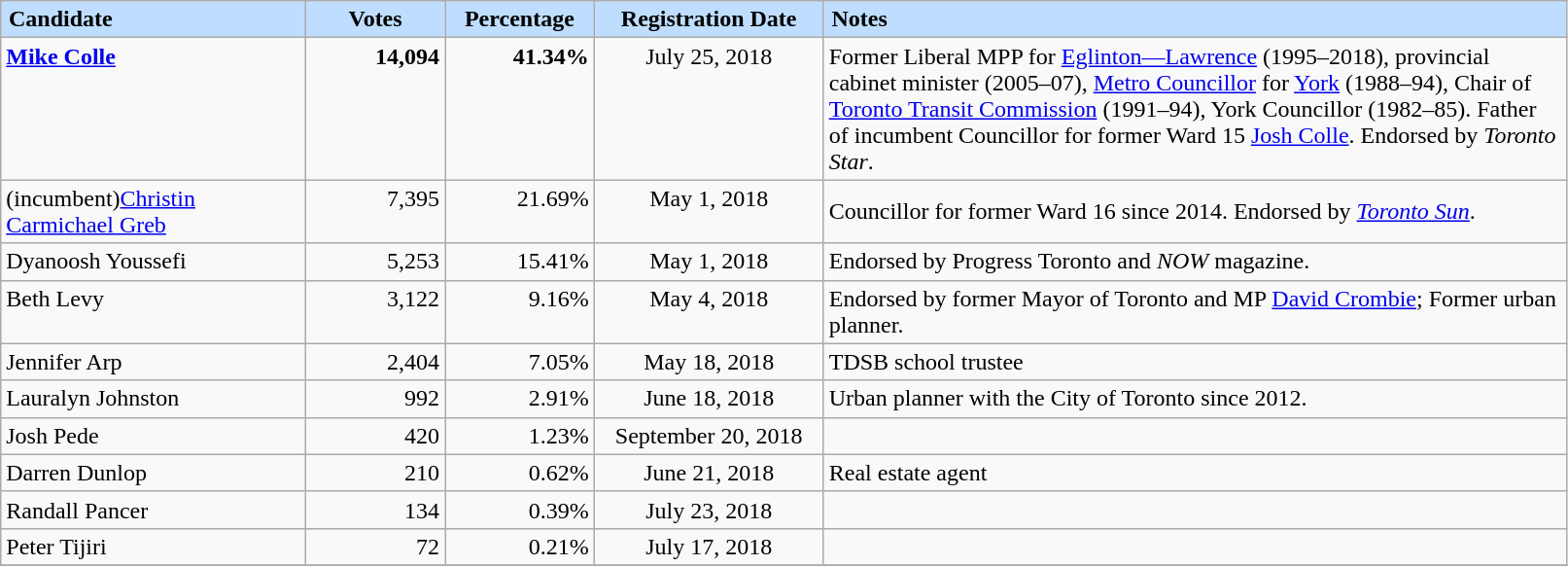<table class="sortable wikitable">
<tr>
<th scope="col" style="background-color:#bfdeff;width:200px;text-align:left;padding-left:5px;">Candidate</th>
<th scope="col" style="background-color:#bfdeff;width:88px;">Votes</th>
<th scope="col" style="background-color:#bfdeff;width:95px;">Percentage</th>
<th scope="col" style="background-color:#bfdeff;width:150px;">Registration Date</th>
<th scope="col" style="background-color:#bfdeff;width:500px;text-align:left;padding-left:5px;">Notes</th>
</tr>
<tr>
<td valign="top"><strong><a href='#'>Mike Colle</a></strong></td>
<td valign="top" align="right"><strong>14,094</strong></td>
<td valign="top" align="right"><strong>41.34%</strong></td>
<td valign="top" align="center">July 25, 2018</td>
<td>Former Liberal MPP for <a href='#'>Eglinton—Lawrence</a> (1995–2018), provincial cabinet minister (2005–07), <a href='#'>Metro Councillor</a> for <a href='#'>York</a> (1988–94), Chair of <a href='#'>Toronto Transit Commission</a> (1991–94), York Councillor (1982–85). Father of incumbent Councillor for former Ward 15 <a href='#'>Josh Colle</a>. Endorsed by <em>Toronto Star</em>.</td>
</tr>
<tr>
<td valign="top">(incumbent)<a href='#'>Christin Carmichael Greb</a></td>
<td valign="top" align="right">7,395</td>
<td valign="top" align="right">21.69%</td>
<td valign="top" align="center">May 1, 2018</td>
<td>Councillor for former Ward 16 since 2014. Endorsed by <em><a href='#'>Toronto Sun</a></em>.</td>
</tr>
<tr>
<td valign="top">Dyanoosh Youssefi</td>
<td valign="top" align="right">5,253</td>
<td valign="top" align="right">15.41%</td>
<td valign="top" align="center">May 1, 2018</td>
<td>Endorsed by Progress Toronto and <em>NOW</em> magazine.</td>
</tr>
<tr>
<td valign="top">Beth Levy</td>
<td valign="top" align="right">3,122</td>
<td valign="top" align="right">9.16%</td>
<td valign="top" align="center">May 4, 2018</td>
<td>Endorsed by former Mayor of Toronto and MP <a href='#'>David Crombie</a>; Former urban planner.</td>
</tr>
<tr>
<td valign="top">Jennifer Arp</td>
<td valign="top" align="right">2,404</td>
<td valign="top" align="right">7.05%</td>
<td valign="top" align="center">May 18, 2018</td>
<td>TDSB school trustee</td>
</tr>
<tr>
<td valign="top">Lauralyn Johnston</td>
<td valign="top" align="right">992</td>
<td valign="top" align="right">2.91%</td>
<td valign="top" align="center">June 18, 2018</td>
<td>Urban planner with the City of Toronto since 2012.</td>
</tr>
<tr>
<td valign="top">Josh Pede</td>
<td valign="top" align="right">420</td>
<td valign="top" align="right">1.23%</td>
<td valign="top" align="center">September 20, 2018</td>
<td></td>
</tr>
<tr>
<td valign="top">Darren Dunlop</td>
<td valign="top" align="right">210</td>
<td valign="top" align="right">0.62%</td>
<td valign="top" align="center">June 21, 2018</td>
<td>Real estate agent</td>
</tr>
<tr>
<td valign="top">Randall Pancer</td>
<td valign="top" align="right">134</td>
<td valign="top" align="right">0.39%</td>
<td valign="top" align="center">July 23, 2018</td>
<td></td>
</tr>
<tr>
<td valign="top">Peter Tijiri</td>
<td valign="top" align="right">72</td>
<td valign="top" align="right">0.21%</td>
<td valign="top" align="center">July 17, 2018</td>
<td></td>
</tr>
<tr>
</tr>
</table>
